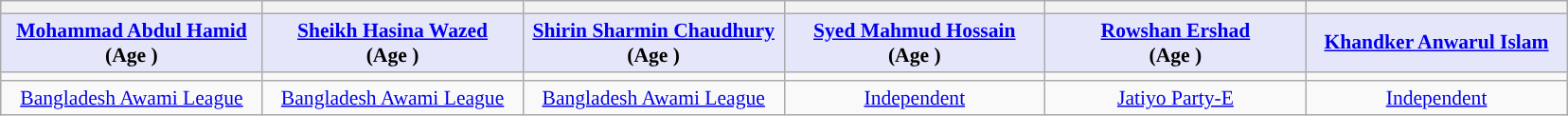<table class=wikitable style="margin:1em auto; font-size:90%; text-align:center;">
<tr>
<th style="font-size:135%; width:175px; background:"><a href='#'></a></th>
<th style="font-size:135%; width:175px; background:"><a href='#'></a></th>
<th style="font-size:135%; width:175px; background:"><a href='#'></a></th>
<th style="font-size:135%; width:175px; background:"><a href='#'></a></th>
<th style="font-size:135%; width:175px; background:"><a href='#'></a></th>
<th style="font-size:135%; width:175px; background:"><a href='#'></a></th>
</tr>
<tr>
<th style="background:lavender;"><strong><a href='#'>Mohammad Abdul Hamid</a></strong><br>(Age )</th>
<th style="background:lavender;"><strong><a href='#'>Sheikh Hasina Wazed</a></strong><br>(Age )</th>
<th style="background:lavender;"><strong><a href='#'>Shirin Sharmin Chaudhury</a></strong><br>(Age )</th>
<th style="background:lavender;"><strong><a href='#'>Syed Mahmud Hossain</a></strong><br>(Age )</th>
<th style="background:lavender;"><strong><a href='#'>Rowshan Ershad</a></strong><br>(Age )</th>
<th style="background:lavender;"><strong><a href='#'>Khandker Anwarul Islam</a></strong><br></th>
</tr>
<tr>
<td></td>
<td></td>
<td></td>
<td></td>
<td></td>
<td></td>
</tr>
<tr>
<td><a href='#'>Bangladesh Awami League</a><br></td>
<td><a href='#'>Bangladesh Awami League</a><br></td>
<td><a href='#'>Bangladesh Awami League</a><br></td>
<td><a href='#'>Independent</a><br></td>
<td><a href='#'>Jatiyo Party-E</a><br></td>
<td><a href='#'>Independent</a><br></td>
</tr>
</table>
